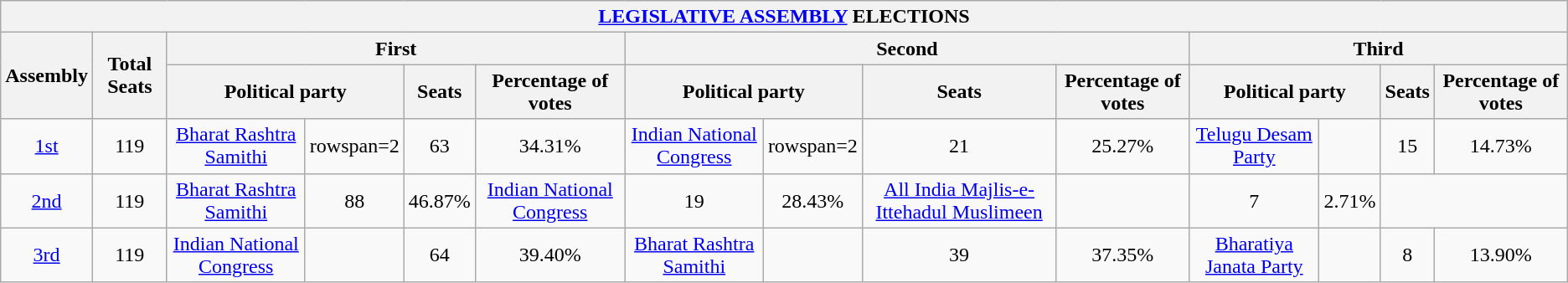<table class="wikitable" style="text-align:center;">
<tr>
<th colspan=14><a href='#'>LEGISLATIVE ASSEMBLY</a> ELECTIONS</th>
</tr>
<tr>
<th rowspan=2>Assembly<br></th>
<th rowspan=2>Total Seats</th>
<th colspan=4>First</th>
<th colspan=4>Second</th>
<th colspan=4>Third</th>
</tr>
<tr>
<th colspan=2>Political party</th>
<th>Seats</th>
<th>Percentage of votes</th>
<th colspan=2>Political party</th>
<th>Seats</th>
<th>Percentage of votes</th>
<th colspan=2>Political party</th>
<th>Seats</th>
<th>Percentage of votes</th>
</tr>
<tr>
<td><a href='#'>1st</a><br></td>
<td>119</td>
<td><a href='#'>Bharat Rashtra Samithi</a></td>
<td>rowspan=2 </td>
<td>63</td>
<td>34.31%</td>
<td><a href='#'>Indian National Congress</a></td>
<td>rowspan=2 </td>
<td>21</td>
<td>25.27%</td>
<td><a href='#'>Telugu Desam Party</a></td>
<td></td>
<td>15</td>
<td>14.73%</td>
</tr>
<tr>
<td><a href='#'>2nd</a><br></td>
<td>119</td>
<td><a href='#'>Bharat Rashtra Samithi</a></td>
<td>88</td>
<td>46.87%</td>
<td><a href='#'>Indian National Congress</a></td>
<td>19</td>
<td>28.43%</td>
<td><a href='#'>All India Majlis-e-Ittehadul Muslimeen</a></td>
<td></td>
<td>7</td>
<td>2.71%</td>
</tr>
<tr>
<td><a href='#'>3rd</a><br></td>
<td>119</td>
<td><a href='#'>Indian National Congress</a></td>
<td></td>
<td>64</td>
<td>39.40%</td>
<td><a href='#'>Bharat Rashtra Samithi</a></td>
<td></td>
<td>39</td>
<td>37.35%</td>
<td><a href='#'>Bharatiya Janata Party</a></td>
<td></td>
<td>8</td>
<td>13.90%</td>
</tr>
</table>
